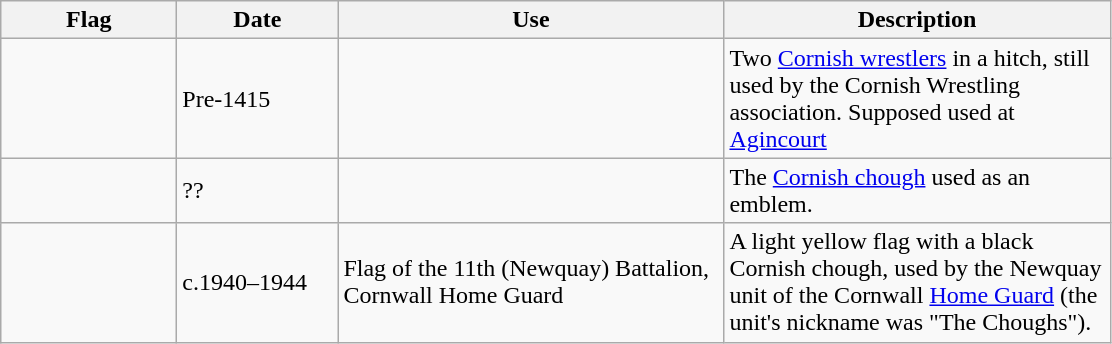<table class="wikitable">
<tr>
<th width="110">Flag</th>
<th width="100">Date</th>
<th width="250">Use</th>
<th width="250">Description</th>
</tr>
<tr>
<td></td>
<td>Pre-1415</td>
<td></td>
<td>Two <a href='#'>Cornish wrestlers</a> in a hitch, still used by the Cornish Wrestling association. Supposed used at <a href='#'>Agincourt</a></td>
</tr>
<tr>
<td></td>
<td>??</td>
<td></td>
<td>The <a href='#'>Cornish chough</a> used as an emblem.</td>
</tr>
<tr>
<td></td>
<td>c.1940–1944</td>
<td>Flag of the 11th (Newquay) Battalion, Cornwall Home Guard</td>
<td>A light yellow flag with a black Cornish chough, used by the Newquay unit of the Cornwall <a href='#'>Home Guard</a> (the unit's nickname was "The Choughs").</td>
</tr>
</table>
